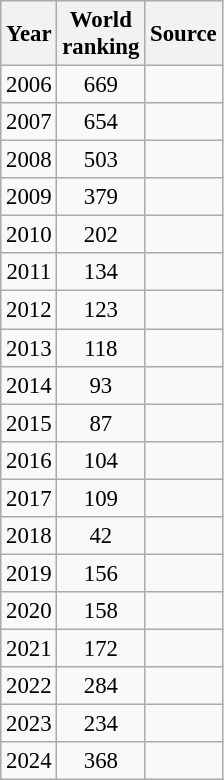<table class="wikitable" style="text-align:center; font-size: 95%;">
<tr>
<th>Year</th>
<th>World<br>ranking</th>
<th>Source</th>
</tr>
<tr>
<td>2006</td>
<td>669</td>
<td></td>
</tr>
<tr>
<td>2007</td>
<td>654</td>
<td></td>
</tr>
<tr>
<td>2008</td>
<td>503</td>
<td></td>
</tr>
<tr>
<td>2009</td>
<td>379</td>
<td></td>
</tr>
<tr>
<td>2010</td>
<td>202</td>
<td></td>
</tr>
<tr>
<td>2011</td>
<td>134</td>
<td></td>
</tr>
<tr>
<td>2012</td>
<td>123</td>
<td></td>
</tr>
<tr>
<td>2013</td>
<td>118</td>
<td></td>
</tr>
<tr>
<td>2014</td>
<td>93</td>
<td></td>
</tr>
<tr>
<td>2015</td>
<td>87</td>
<td></td>
</tr>
<tr>
<td>2016</td>
<td>104</td>
<td></td>
</tr>
<tr>
<td>2017</td>
<td>109</td>
<td></td>
</tr>
<tr>
<td>2018</td>
<td>42</td>
<td></td>
</tr>
<tr>
<td>2019</td>
<td>156</td>
<td></td>
</tr>
<tr>
<td>2020</td>
<td>158</td>
<td></td>
</tr>
<tr>
<td>2021</td>
<td>172</td>
<td></td>
</tr>
<tr>
<td>2022</td>
<td>284</td>
<td></td>
</tr>
<tr>
<td>2023</td>
<td>234</td>
<td></td>
</tr>
<tr>
<td>2024</td>
<td>368</td>
<td></td>
</tr>
</table>
